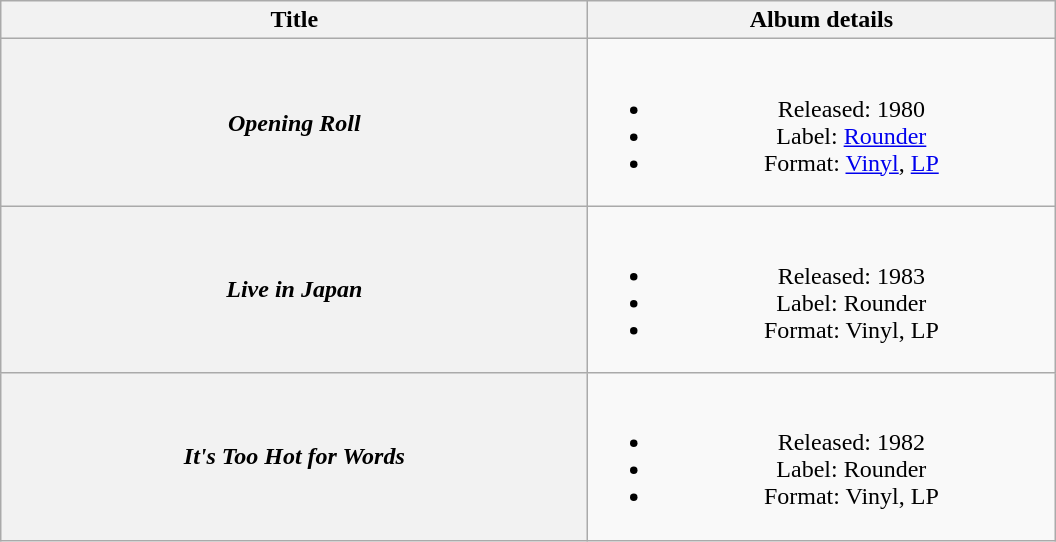<table class="wikitable plainrowheaders" style="text-align:center;">
<tr>
<th scope="col" rowspan="1" style="width:24em;">Title</th>
<th scope="col" rowspan="1" style="width:19em;">Album details</th>
</tr>
<tr>
<th scope="row"><em>Opening Roll</em></th>
<td><br><ul><li>Released: 1980</li><li>Label: <a href='#'>Rounder</a></li><li>Format: <a href='#'>Vinyl</a>, <a href='#'>LP</a></li></ul></td>
</tr>
<tr>
<th scope="row"><em>Live in Japan</em></th>
<td><br><ul><li>Released: 1983</li><li>Label: Rounder</li><li>Format: Vinyl, LP</li></ul></td>
</tr>
<tr>
<th scope="row"><em>It's Too Hot for Words</em></th>
<td><br><ul><li>Released: 1982</li><li>Label: Rounder</li><li>Format: Vinyl, LP</li></ul></td>
</tr>
</table>
